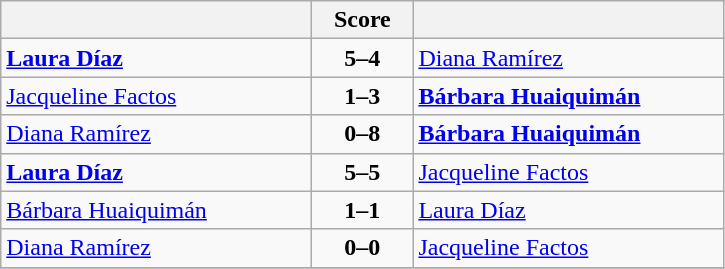<table class="wikitable" style="text-align: center; font-size:100% ">
<tr>
<th align="right" width="200"></th>
<th width="60">Score</th>
<th align="left" width="200"></th>
</tr>
<tr>
<td align=left><strong> <a href='#'>Laura Díaz</a></strong></td>
<td align=center><strong>5–4</strong></td>
<td align=left> <a href='#'>Diana Ramírez</a></td>
</tr>
<tr>
<td align=left> <a href='#'>Jacqueline Factos</a></td>
<td align=center><strong>1–3</strong></td>
<td align=left><strong> <a href='#'>Bárbara Huaiquimán</a></strong></td>
</tr>
<tr>
<td align=left> <a href='#'>Diana Ramírez</a></td>
<td align=center><strong>0–8</strong></td>
<td align=left><strong> <a href='#'>Bárbara Huaiquimán</a></strong></td>
</tr>
<tr>
<td align=left><strong> <a href='#'>Laura Díaz</a></strong></td>
<td align=center><strong>5–5</strong></td>
<td align=left> <a href='#'>Jacqueline Factos</a></td>
</tr>
<tr>
<td align=left> <a href='#'>Bárbara Huaiquimán</a></td>
<td align=center><strong>1–1</strong></td>
<td align=left> <a href='#'>Laura Díaz</a></td>
</tr>
<tr>
<td align=left> <a href='#'>Diana Ramírez</a></td>
<td align=center><strong>0–0</strong></td>
<td align=left> <a href='#'>Jacqueline Factos</a></td>
</tr>
<tr>
</tr>
</table>
